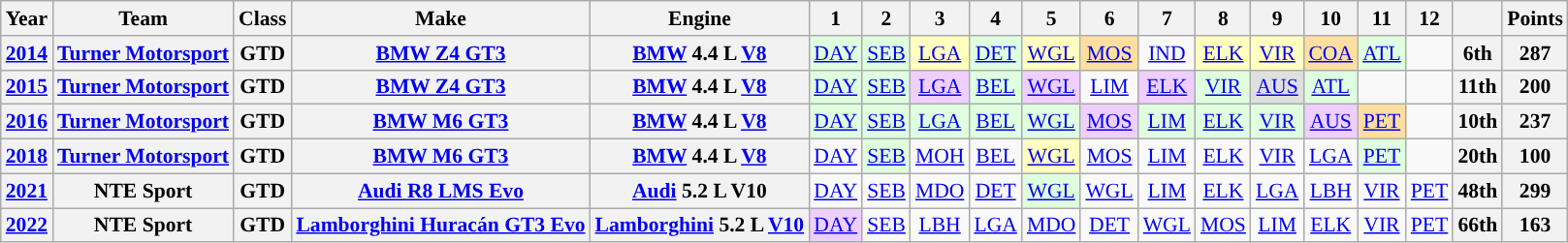<table class="wikitable" style="text-align:center; font-size:90%">
<tr>
<th>Year</th>
<th>Team</th>
<th>Class</th>
<th>Make</th>
<th>Engine</th>
<th>1</th>
<th>2</th>
<th>3</th>
<th>4</th>
<th>5</th>
<th>6</th>
<th>7</th>
<th>8</th>
<th>9</th>
<th>10</th>
<th>11</th>
<th>12</th>
<th></th>
<th>Points</th>
</tr>
<tr>
<th><a href='#'>2014</a></th>
<th><a href='#'>Turner Motorsport</a></th>
<th>GTD</th>
<th><a href='#'>BMW Z4 GT3</a></th>
<th><a href='#'>BMW</a> 4.4 L <a href='#'>V8</a></th>
<td style="background:#DFFFDF;"><a href='#'>DAY</a><br></td>
<td style="background:#DFFFDF;"><a href='#'>SEB</a><br></td>
<td style="background:#FFFFBF;"><a href='#'>LGA</a> <br></td>
<td style="background:#DFFFDF;"><a href='#'>DET</a> <br></td>
<td style="background:#FFFFBF;"><a href='#'>WGL</a> <br></td>
<td style="background:#FFDF9F;"><a href='#'>MOS</a><br></td>
<td style="background:#;"><a href='#'>IND</a> <br></td>
<td style="background:#FFFFBF;"><a href='#'>ELK</a><br></td>
<td style="background:#FFFFBF;"><a href='#'>VIR</a> <br></td>
<td style="background:#FFDF9F;"><a href='#'>COA</a><br></td>
<td style="background:#DFFFDF;"><a href='#'>ATL</a><br></td>
<td></td>
<th>6th</th>
<th>287</th>
</tr>
<tr>
<th><a href='#'>2015</a></th>
<th><a href='#'>Turner Motorsport</a></th>
<th>GTD</th>
<th><a href='#'>BMW Z4 GT3</a></th>
<th><a href='#'>BMW</a> 4.4 L <a href='#'>V8</a></th>
<td style="background:#DFFFDF;"><a href='#'>DAY</a><br></td>
<td style="background:#DFFFDF;"><a href='#'>SEB</a><br></td>
<td style="background:#EFCFFF;"><a href='#'>LGA</a><br></td>
<td style="background:#DFFFDF;"><a href='#'>BEL</a><br></td>
<td style="background:#EFCFFF;"><a href='#'>WGL</a><br></td>
<td style="background:#;"><a href='#'>LIM</a><br></td>
<td style="background:#EFCFFF;"><a href='#'>ELK</a><br></td>
<td style="background:#DFFFDF;"><a href='#'>VIR</a><br></td>
<td style="background:#DFDFDF;”"><a href='#'>AUS</a><br></td>
<td style="background:#DFFFDF;"><a href='#'>ATL</a><br></td>
<td></td>
<td></td>
<th>11th</th>
<th>200</th>
</tr>
<tr>
<th><a href='#'>2016</a></th>
<th><a href='#'>Turner Motorsport</a></th>
<th>GTD</th>
<th><a href='#'>BMW M6 GT3</a></th>
<th><a href='#'>BMW</a> 4.4 L <a href='#'>V8</a></th>
<td style="background:#DFFFDF;"><a href='#'>DAY</a><br></td>
<td style="background:#DFFFDF;"><a href='#'>SEB</a><br></td>
<td style="background:#DFFFDF;"><a href='#'>LGA</a><br></td>
<td style="background:#DFFFDF;"><a href='#'>BEL</a><br></td>
<td style="background:#DFFFDF;"><a href='#'>WGL</a><br></td>
<td style="background:#EFCFFF;"><a href='#'>MOS</a><br></td>
<td style="background:#DFFFDF;"><a href='#'>LIM</a><br></td>
<td style="background:#DFFFDF;"><a href='#'>ELK</a><br></td>
<td style="background:#DFFFDF;"><a href='#'>VIR</a><br></td>
<td style="background:#EFCFFF;"><a href='#'>AUS</a><br></td>
<td style="background:#FFDF9F;”"><a href='#'>PET</a><br></td>
<td></td>
<th>10th</th>
<th>237</th>
</tr>
<tr>
<th><a href='#'>2018</a></th>
<th><a href='#'>Turner Motorsport</a></th>
<th>GTD</th>
<th><a href='#'>BMW M6 GT3</a></th>
<th><a href='#'>BMW</a> 4.4 L <a href='#'>V8</a></th>
<td style="background:#;"><a href='#'>DAY</a><br></td>
<td style="background:#DFFFDF;"><a href='#'>SEB</a><br></td>
<td style="background:#;"><a href='#'>MOH</a><br></td>
<td style="background:#;"><a href='#'>BEL</a><br></td>
<td style="background:#FFFFBF;”"><a href='#'>WGL</a><br></td>
<td style="background:#;"><a href='#'>MOS</a><br></td>
<td style="background:#;"><a href='#'>LIM</a><br></td>
<td style="background:#;"><a href='#'>ELK</a></td>
<td style="background:#;"><a href='#'>VIR</a></td>
<td style="background:#;"><a href='#'>LGA</a></td>
<td style="background:#DFFFDF;"><a href='#'>PET</a><br></td>
<td></td>
<th>20th</th>
<th>100</th>
</tr>
<tr>
<th><a href='#'>2021</a></th>
<th>NTE Sport</th>
<th>GTD</th>
<th><a href='#'>Audi R8 LMS Evo</a></th>
<th><a href='#'>Audi</a> 5.2 L V10</th>
<td style="background:#;"><a href='#'>DAY</a><br></td>
<td style="background:#;"><a href='#'>SEB</a><br></td>
<td style="background:#;"><a href='#'>MDO</a><br></td>
<td style="background:#;"><a href='#'>DET</a><br></td>
<td style="background:#DFFFDF;"><a href='#'>WGL</a><br></td>
<td style="background:#;"><a href='#'>WGL</a><br></td>
<td style="background:#;"><a href='#'>LIM</a><br></td>
<td style="background:#;"><a href='#'>ELK</a></td>
<td style="background:#;"><a href='#'>LGA</a></td>
<td style="background:#;"><a href='#'>LBH</a></td>
<td style="background:#;"><a href='#'>VIR</a></td>
<td style="background:#;"><a href='#'>PET</a></td>
<th>48th</th>
<th>299</th>
</tr>
<tr>
<th><a href='#'>2022</a></th>
<th>NTE Sport</th>
<th>GTD</th>
<th><a href='#'>Lamborghini Huracán GT3 Evo</a></th>
<th><a href='#'>Lamborghini</a> 5.2 L <a href='#'>V10</a></th>
<td style="background:#EFCFFF;"><a href='#'>DAY</a><br></td>
<td style="background:#;”"><a href='#'>SEB</a><br></td>
<td style="background:#;”"><a href='#'>LBH</a><br></td>
<td style="background:#;”"><a href='#'>LGA</a><br></td>
<td style="background:#;”"><a href='#'>MDO</a><br></td>
<td style="background:#;”"><a href='#'>DET</a><br></td>
<td style="background:#;”"><a href='#'>WGL</a><br></td>
<td style="background:#;”"><a href='#'>MOS</a></td>
<td style="background:#;”"><a href='#'>LIM</a></td>
<td style="background:#;”"><a href='#'>ELK</a></td>
<td style="background:#;”"><a href='#'>VIR</a></td>
<td style="background:#;”"><a href='#'>PET</a></td>
<th>66th</th>
<th>163</th>
</tr>
</table>
